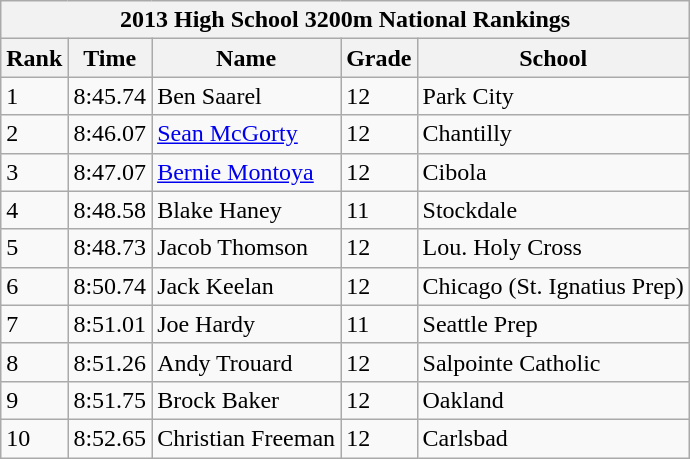<table class="wikitable">
<tr>
<th colspan="5">2013 High School 3200m National Rankings</th>
</tr>
<tr>
<th>Rank</th>
<th>Time</th>
<th>Name</th>
<th>Grade</th>
<th>School</th>
</tr>
<tr>
<td>1</td>
<td>8:45.74</td>
<td>Ben Saarel</td>
<td>12</td>
<td>Park City</td>
</tr>
<tr>
<td>2</td>
<td>8:46.07</td>
<td><a href='#'>Sean McGorty</a></td>
<td>12</td>
<td>Chantilly</td>
</tr>
<tr>
<td>3</td>
<td>8:47.07</td>
<td><a href='#'>Bernie Montoya</a></td>
<td>12</td>
<td>Cibola</td>
</tr>
<tr>
<td>4</td>
<td>8:48.58</td>
<td>Blake Haney</td>
<td>11</td>
<td>Stockdale</td>
</tr>
<tr>
<td>5</td>
<td>8:48.73</td>
<td>Jacob Thomson</td>
<td>12</td>
<td>Lou. Holy Cross</td>
</tr>
<tr>
<td>6</td>
<td>8:50.74</td>
<td>Jack Keelan</td>
<td>12</td>
<td>Chicago (St. Ignatius Prep)</td>
</tr>
<tr>
<td>7</td>
<td>8:51.01</td>
<td>Joe Hardy</td>
<td>11</td>
<td>Seattle Prep</td>
</tr>
<tr>
<td>8</td>
<td>8:51.26</td>
<td>Andy Trouard</td>
<td>12</td>
<td>Salpointe Catholic</td>
</tr>
<tr>
<td>9</td>
<td>8:51.75</td>
<td>Brock Baker</td>
<td>12</td>
<td>Oakland</td>
</tr>
<tr>
<td>10</td>
<td>8:52.65</td>
<td>Christian Freeman</td>
<td>12</td>
<td>Carlsbad</td>
</tr>
</table>
